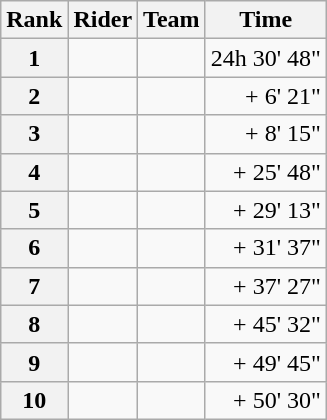<table class="wikitable">
<tr>
<th scope="col">Rank</th>
<th scope="col">Rider</th>
<th scope="col">Team</th>
<th scope="col">Time</th>
</tr>
<tr>
<th scope="row">1</th>
<td> </td>
<td></td>
<td style="text-align:right;">24h 30' 48"</td>
</tr>
<tr>
<th scope="row">2</th>
<td></td>
<td></td>
<td style="text-align:right;">+ 6' 21"</td>
</tr>
<tr>
<th scope="row">3</th>
<td></td>
<td></td>
<td style="text-align:right;">+ 8' 15"</td>
</tr>
<tr>
<th scope="row">4</th>
<td></td>
<td></td>
<td style="text-align:right;">+ 25' 48"</td>
</tr>
<tr>
<th scope="row">5</th>
<td></td>
<td></td>
<td style="text-align:right;">+ 29' 13"</td>
</tr>
<tr>
<th scope="row">6</th>
<td></td>
<td></td>
<td style="text-align:right;">+ 31' 37"</td>
</tr>
<tr>
<th scope="row">7</th>
<td></td>
<td></td>
<td style="text-align:right;">+ 37' 27"</td>
</tr>
<tr>
<th scope="row">8</th>
<td></td>
<td></td>
<td style="text-align:right;">+ 45' 32"</td>
</tr>
<tr>
<th scope="row">9</th>
<td></td>
<td></td>
<td style="text-align:right;">+ 49' 45"</td>
</tr>
<tr>
<th scope="row">10</th>
<td></td>
<td></td>
<td style="text-align:right;">+ 50' 30"</td>
</tr>
</table>
